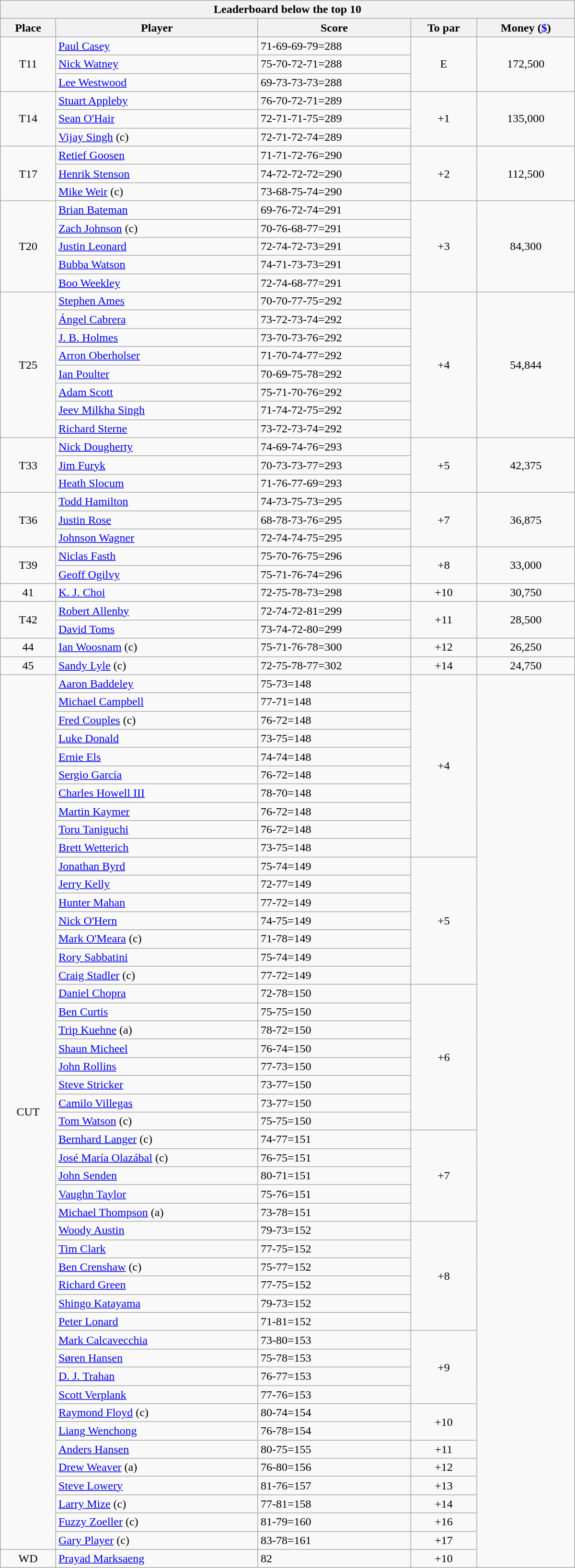<table class="collapsible collapsed wikitable" style="width:50em;margin-top:-1px;">
<tr>
<th scope="col" colspan="6">Leaderboard below the top 10</th>
</tr>
<tr>
<th>Place</th>
<th>Player</th>
<th>Score</th>
<th>To par</th>
<th>Money (<a href='#'>$</a>)</th>
</tr>
<tr>
<td rowspan=3 align=center>T11</td>
<td> <a href='#'>Paul Casey</a></td>
<td>71-69-69-79=288</td>
<td rowspan=3 align=center>E</td>
<td rowspan=3 align=center>172,500</td>
</tr>
<tr>
<td> <a href='#'>Nick Watney</a></td>
<td>75-70-72-71=288</td>
</tr>
<tr>
<td> <a href='#'>Lee Westwood</a></td>
<td>69-73-73-73=288</td>
</tr>
<tr>
<td rowspan=3 align=center>T14</td>
<td> <a href='#'>Stuart Appleby</a></td>
<td>76-70-72-71=289</td>
<td rowspan=3 align=center>+1</td>
<td rowspan=3 align=center>135,000</td>
</tr>
<tr>
<td> <a href='#'>Sean O'Hair</a></td>
<td>72-71-71-75=289</td>
</tr>
<tr>
<td> <a href='#'>Vijay Singh</a> (c)</td>
<td>72-71-72-74=289</td>
</tr>
<tr>
<td rowspan=3 align=center>T17</td>
<td> <a href='#'>Retief Goosen</a></td>
<td>71-71-72-76=290</td>
<td rowspan=3 align=center>+2</td>
<td rowspan=3 align=center>112,500</td>
</tr>
<tr>
<td> <a href='#'>Henrik Stenson</a></td>
<td>74-72-72-72=290</td>
</tr>
<tr>
<td> <a href='#'>Mike Weir</a> (c)</td>
<td>73-68-75-74=290</td>
</tr>
<tr>
<td rowspan=5 align=center>T20</td>
<td> <a href='#'>Brian Bateman</a></td>
<td>69-76-72-74=291</td>
<td rowspan=5 align=center>+3</td>
<td rowspan=5 align=center>84,300</td>
</tr>
<tr>
<td> <a href='#'>Zach Johnson</a> (c)</td>
<td>70-76-68-77=291</td>
</tr>
<tr>
<td> <a href='#'>Justin Leonard</a></td>
<td>72-74-72-73=291</td>
</tr>
<tr>
<td> <a href='#'>Bubba Watson</a></td>
<td>74-71-73-73=291</td>
</tr>
<tr>
<td> <a href='#'>Boo Weekley</a></td>
<td>72-74-68-77=291</td>
</tr>
<tr>
<td rowspan=8 align=center>T25</td>
<td> <a href='#'>Stephen Ames</a></td>
<td>70-70-77-75=292</td>
<td rowspan=8 align=center>+4</td>
<td rowspan=8 align=center>54,844</td>
</tr>
<tr>
<td> <a href='#'>Ángel Cabrera</a></td>
<td>73-72-73-74=292</td>
</tr>
<tr>
<td> <a href='#'>J. B. Holmes</a></td>
<td>73-70-73-76=292</td>
</tr>
<tr>
<td> <a href='#'>Arron Oberholser</a></td>
<td>71-70-74-77=292</td>
</tr>
<tr>
<td> <a href='#'>Ian Poulter</a></td>
<td>70-69-75-78=292</td>
</tr>
<tr>
<td> <a href='#'>Adam Scott</a></td>
<td>75-71-70-76=292</td>
</tr>
<tr>
<td> <a href='#'>Jeev Milkha Singh</a></td>
<td>71-74-72-75=292</td>
</tr>
<tr>
<td> <a href='#'>Richard Sterne</a></td>
<td>73-72-73-74=292</td>
</tr>
<tr>
<td rowspan=3 align=center>T33</td>
<td> <a href='#'>Nick Dougherty</a></td>
<td>74-69-74-76=293</td>
<td rowspan=3 align=center>+5</td>
<td rowspan=3 align=center>42,375</td>
</tr>
<tr>
<td> <a href='#'>Jim Furyk</a></td>
<td>70-73-73-77=293</td>
</tr>
<tr>
<td> <a href='#'>Heath Slocum</a></td>
<td>71-76-77-69=293</td>
</tr>
<tr>
<td rowspan=3 align=center>T36</td>
<td> <a href='#'>Todd Hamilton</a></td>
<td>74-73-75-73=295</td>
<td rowspan=3 align=center>+7</td>
<td rowspan=3 align=center>36,875</td>
</tr>
<tr>
<td> <a href='#'>Justin Rose</a></td>
<td>68-78-73-76=295</td>
</tr>
<tr>
<td> <a href='#'>Johnson Wagner</a></td>
<td>72-74-74-75=295</td>
</tr>
<tr>
<td rowspan=2 align=center>T39</td>
<td> <a href='#'>Niclas Fasth</a></td>
<td>75-70-76-75=296</td>
<td rowspan=2 align=center>+8</td>
<td rowspan=2 align=center>33,000</td>
</tr>
<tr>
<td> <a href='#'>Geoff Ogilvy</a></td>
<td>75-71-76-74=296</td>
</tr>
<tr>
<td align=center>41</td>
<td> <a href='#'>K. J. Choi</a></td>
<td>72-75-78-73=298</td>
<td align=center>+10</td>
<td align=center>30,750</td>
</tr>
<tr>
<td rowspan=2 align=center>T42</td>
<td> <a href='#'>Robert Allenby</a></td>
<td>72-74-72-81=299</td>
<td rowspan=2 align=center>+11</td>
<td rowspan=2 align=center>28,500</td>
</tr>
<tr>
<td> <a href='#'>David Toms</a></td>
<td>73-74-72-80=299</td>
</tr>
<tr>
<td align=center>44</td>
<td> <a href='#'>Ian Woosnam</a> (c)</td>
<td>75-71-76-78=300</td>
<td align=center>+12</td>
<td align=center>26,250</td>
</tr>
<tr>
<td align=center>45</td>
<td> <a href='#'>Sandy Lyle</a> (c)</td>
<td>72-75-78-77=302</td>
<td align=center>+14</td>
<td align=center>24,750</td>
</tr>
<tr>
<td rowspan=48 align=center>CUT</td>
<td> <a href='#'>Aaron Baddeley</a></td>
<td>75-73=148</td>
<td rowspan=10 align=center>+4</td>
<td rowspan=49 align=center></td>
</tr>
<tr>
<td> <a href='#'>Michael Campbell</a></td>
<td>77-71=148</td>
</tr>
<tr>
<td> <a href='#'>Fred Couples</a> (c)</td>
<td>76-72=148</td>
</tr>
<tr>
<td> <a href='#'>Luke Donald</a></td>
<td>73-75=148</td>
</tr>
<tr>
<td> <a href='#'>Ernie Els</a></td>
<td>74-74=148</td>
</tr>
<tr>
<td> <a href='#'>Sergio García</a></td>
<td>76-72=148</td>
</tr>
<tr>
<td> <a href='#'>Charles Howell III</a></td>
<td>78-70=148</td>
</tr>
<tr>
<td> <a href='#'>Martin Kaymer</a></td>
<td>76-72=148</td>
</tr>
<tr>
<td> <a href='#'>Toru Taniguchi</a></td>
<td>76-72=148</td>
</tr>
<tr>
<td> <a href='#'>Brett Wetterich</a></td>
<td>73-75=148</td>
</tr>
<tr>
<td> <a href='#'>Jonathan Byrd</a></td>
<td>75-74=149</td>
<td rowspan=7 align=center>+5</td>
</tr>
<tr>
<td> <a href='#'>Jerry Kelly</a></td>
<td>72-77=149</td>
</tr>
<tr>
<td> <a href='#'>Hunter Mahan</a></td>
<td>77-72=149</td>
</tr>
<tr>
<td> <a href='#'>Nick O'Hern</a></td>
<td>74-75=149</td>
</tr>
<tr>
<td> <a href='#'>Mark O'Meara</a> (c)</td>
<td>71-78=149</td>
</tr>
<tr>
<td> <a href='#'>Rory Sabbatini</a></td>
<td>75-74=149</td>
</tr>
<tr>
<td> <a href='#'>Craig Stadler</a> (c)</td>
<td>77-72=149</td>
</tr>
<tr>
<td> <a href='#'>Daniel Chopra</a></td>
<td>72-78=150</td>
<td rowspan=8 align=center>+6</td>
</tr>
<tr>
<td> <a href='#'>Ben Curtis</a></td>
<td>75-75=150</td>
</tr>
<tr>
<td> <a href='#'>Trip Kuehne</a> (a)</td>
<td>78-72=150</td>
</tr>
<tr>
<td> <a href='#'>Shaun Micheel</a></td>
<td>76-74=150</td>
</tr>
<tr>
<td> <a href='#'>John Rollins</a></td>
<td>77-73=150</td>
</tr>
<tr>
<td> <a href='#'>Steve Stricker</a></td>
<td>73-77=150</td>
</tr>
<tr>
<td> <a href='#'>Camilo Villegas</a></td>
<td>73-77=150</td>
</tr>
<tr>
<td> <a href='#'>Tom Watson</a> (c)</td>
<td>75-75=150</td>
</tr>
<tr>
<td> <a href='#'>Bernhard Langer</a> (c)</td>
<td>74-77=151</td>
<td rowspan=5 align=center>+7</td>
</tr>
<tr>
<td> <a href='#'>José María Olazábal</a> (c)</td>
<td>76-75=151</td>
</tr>
<tr>
<td> <a href='#'>John Senden</a></td>
<td>80-71=151</td>
</tr>
<tr>
<td> <a href='#'>Vaughn Taylor</a></td>
<td>75-76=151</td>
</tr>
<tr>
<td> <a href='#'>Michael Thompson</a> (a)</td>
<td>73-78=151</td>
</tr>
<tr>
<td> <a href='#'>Woody Austin</a></td>
<td>79-73=152</td>
<td rowspan=6 align=center>+8</td>
</tr>
<tr>
<td> <a href='#'>Tim Clark</a></td>
<td>77-75=152</td>
</tr>
<tr>
<td> <a href='#'>Ben Crenshaw</a> (c)</td>
<td>75-77=152</td>
</tr>
<tr>
<td> <a href='#'>Richard Green</a></td>
<td>77-75=152</td>
</tr>
<tr>
<td> <a href='#'>Shingo Katayama</a></td>
<td>79-73=152</td>
</tr>
<tr>
<td> <a href='#'>Peter Lonard</a></td>
<td>71-81=152</td>
</tr>
<tr>
<td> <a href='#'>Mark Calcavecchia</a></td>
<td>73-80=153</td>
<td rowspan=4 align=center>+9</td>
</tr>
<tr>
<td> <a href='#'>Søren Hansen</a></td>
<td>75-78=153</td>
</tr>
<tr>
<td> <a href='#'>D. J. Trahan</a></td>
<td>76-77=153</td>
</tr>
<tr>
<td> <a href='#'>Scott Verplank</a></td>
<td>77-76=153</td>
</tr>
<tr>
<td> <a href='#'>Raymond Floyd</a> (c)</td>
<td>80-74=154</td>
<td rowspan=2 align=center>+10</td>
</tr>
<tr>
<td> <a href='#'>Liang Wenchong</a></td>
<td>76-78=154</td>
</tr>
<tr>
<td> <a href='#'>Anders Hansen</a></td>
<td>80-75=155</td>
<td align=center>+11</td>
</tr>
<tr>
<td> <a href='#'>Drew Weaver</a> (a)</td>
<td>76-80=156</td>
<td align=center>+12</td>
</tr>
<tr>
<td> <a href='#'>Steve Lowery</a></td>
<td>81-76=157</td>
<td align=center>+13</td>
</tr>
<tr>
<td> <a href='#'>Larry Mize</a> (c)</td>
<td>77-81=158</td>
<td align=center>+14</td>
</tr>
<tr>
<td> <a href='#'>Fuzzy Zoeller</a> (c)</td>
<td>81-79=160</td>
<td align=center>+16</td>
</tr>
<tr>
<td> <a href='#'>Gary Player</a> (c)</td>
<td>83-78=161</td>
<td align=center>+17</td>
</tr>
<tr>
<td align=center>WD</td>
<td> <a href='#'>Prayad Marksaeng</a></td>
<td>82</td>
<td align=center>+10</td>
</tr>
</table>
